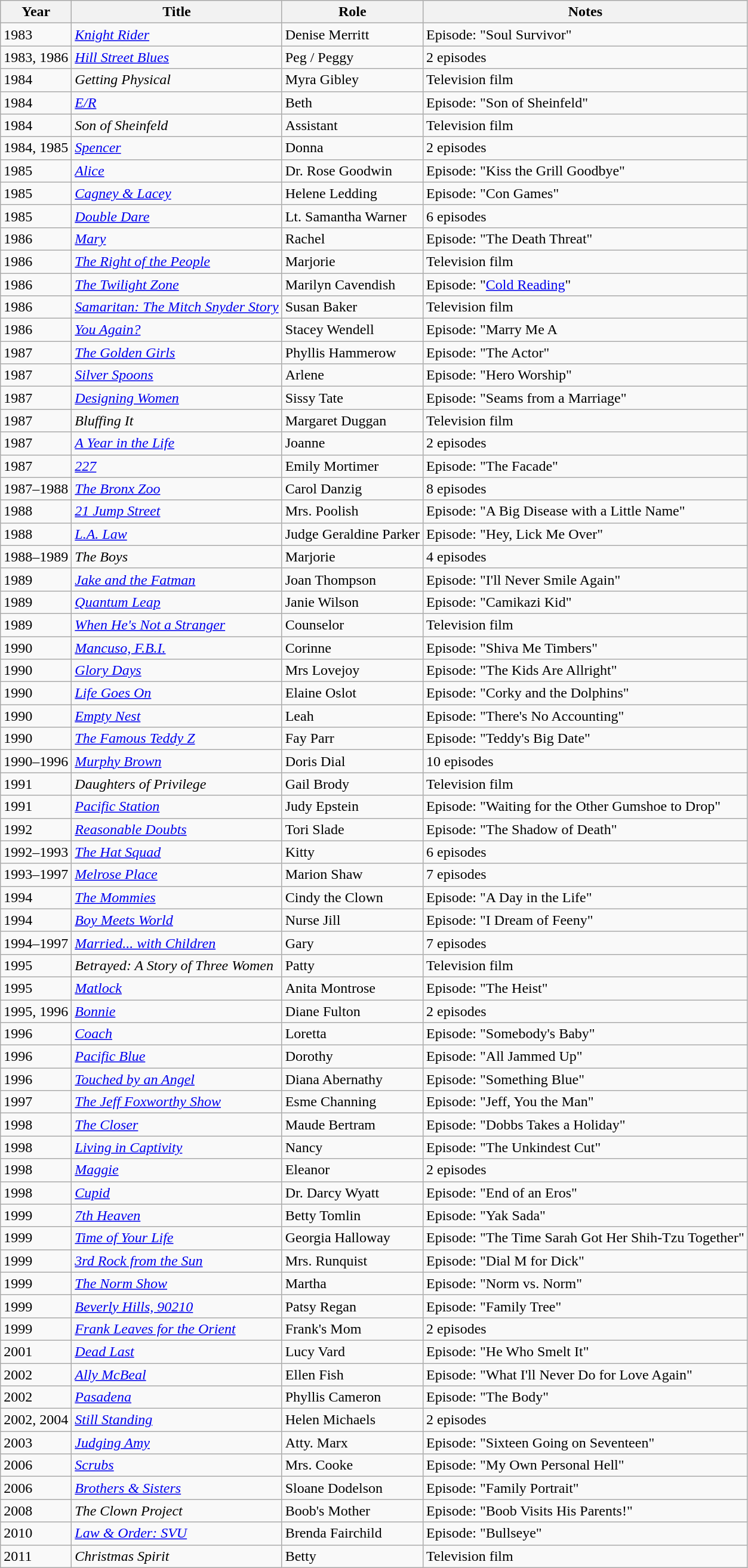<table class="wikitable sortable">
<tr>
<th>Year</th>
<th>Title</th>
<th>Role</th>
<th>Notes</th>
</tr>
<tr>
<td>1983</td>
<td><a href='#'><em>Knight Rider</em></a></td>
<td>Denise Merritt</td>
<td>Episode: "Soul Survivor"</td>
</tr>
<tr>
<td>1983, 1986</td>
<td><em><a href='#'>Hill Street Blues</a></em></td>
<td>Peg / Peggy</td>
<td>2 episodes</td>
</tr>
<tr>
<td>1984</td>
<td><em>Getting Physical</em></td>
<td>Myra Gibley</td>
<td>Television film</td>
</tr>
<tr>
<td>1984</td>
<td><em><a href='#'>E/R</a></em></td>
<td>Beth</td>
<td>Episode: "Son of Sheinfeld"</td>
</tr>
<tr>
<td>1984</td>
<td><em>Son of Sheinfeld</em></td>
<td>Assistant</td>
<td>Television film</td>
</tr>
<tr>
<td>1984, 1985</td>
<td><a href='#'><em>Spencer</em></a></td>
<td>Donna</td>
<td>2 episodes</td>
</tr>
<tr>
<td>1985</td>
<td><a href='#'><em>Alice</em></a></td>
<td>Dr. Rose Goodwin</td>
<td>Episode: "Kiss the Grill Goodbye"</td>
</tr>
<tr>
<td>1985</td>
<td><em><a href='#'>Cagney & Lacey</a></em></td>
<td>Helene Ledding</td>
<td>Episode: "Con Games"</td>
</tr>
<tr>
<td>1985</td>
<td><a href='#'><em>Double Dare</em></a></td>
<td>Lt. Samantha Warner</td>
<td>6 episodes</td>
</tr>
<tr>
<td>1986</td>
<td><a href='#'><em>Mary</em></a></td>
<td>Rachel</td>
<td>Episode: "The Death Threat"</td>
</tr>
<tr>
<td>1986</td>
<td><em><a href='#'>The Right of the People</a></em></td>
<td>Marjorie</td>
<td>Television film</td>
</tr>
<tr>
<td>1986</td>
<td><a href='#'><em>The Twilight Zone</em></a></td>
<td>Marilyn Cavendish</td>
<td>Episode: "<a href='#'>Cold Reading</a>"</td>
</tr>
<tr>
<td>1986</td>
<td><em><a href='#'>Samaritan: The Mitch Snyder Story</a></em></td>
<td>Susan Baker</td>
<td>Television film</td>
</tr>
<tr>
<td>1986</td>
<td><em><a href='#'>You Again?</a></em></td>
<td>Stacey Wendell</td>
<td>Episode: "Marry Me A</td>
</tr>
<tr>
<td>1987</td>
<td><em><a href='#'>The Golden Girls</a></em></td>
<td>Phyllis Hammerow</td>
<td>Episode: "The Actor"</td>
</tr>
<tr>
<td>1987</td>
<td><em><a href='#'>Silver Spoons</a></em></td>
<td>Arlene</td>
<td>Episode: "Hero Worship"</td>
</tr>
<tr>
<td>1987</td>
<td><em><a href='#'>Designing Women</a></em></td>
<td>Sissy Tate</td>
<td>Episode: "Seams from a Marriage"</td>
</tr>
<tr>
<td>1987</td>
<td><em>Bluffing It</em></td>
<td>Margaret Duggan</td>
<td>Television film</td>
</tr>
<tr>
<td>1987</td>
<td><em><a href='#'>A Year in the Life</a></em></td>
<td>Joanne</td>
<td>2 episodes</td>
</tr>
<tr>
<td>1987</td>
<td><a href='#'><em>227</em></a></td>
<td>Emily Mortimer</td>
<td>Episode: "The Facade"</td>
</tr>
<tr>
<td>1987–1988</td>
<td><a href='#'><em>The Bronx Zoo</em></a></td>
<td>Carol Danzig</td>
<td>8 episodes</td>
</tr>
<tr>
<td>1988</td>
<td><em><a href='#'>21 Jump Street</a></em></td>
<td>Mrs. Poolish</td>
<td>Episode: "A Big Disease with a Little Name"</td>
</tr>
<tr>
<td>1988</td>
<td><em><a href='#'>L.A. Law</a></em></td>
<td>Judge Geraldine Parker</td>
<td>Episode: "Hey, Lick Me Over"</td>
</tr>
<tr>
<td>1988–1989</td>
<td><em>The Boys</em></td>
<td>Marjorie</td>
<td>4 episodes</td>
</tr>
<tr>
<td>1989</td>
<td><em><a href='#'>Jake and the Fatman</a></em></td>
<td>Joan Thompson</td>
<td>Episode: "I'll Never Smile Again"</td>
</tr>
<tr>
<td>1989</td>
<td><em><a href='#'>Quantum Leap</a></em></td>
<td>Janie Wilson</td>
<td>Episode: "Camikazi Kid"</td>
</tr>
<tr>
<td>1989</td>
<td><em><a href='#'>When He's Not a Stranger</a></em></td>
<td>Counselor</td>
<td>Television film</td>
</tr>
<tr>
<td>1990</td>
<td><em><a href='#'>Mancuso, F.B.I.</a></em></td>
<td>Corinne</td>
<td>Episode: "Shiva Me Timbers"</td>
</tr>
<tr>
<td>1990</td>
<td><a href='#'><em>Glory Days</em></a></td>
<td>Mrs Lovejoy</td>
<td>Episode: "The Kids Are Allright"</td>
</tr>
<tr>
<td>1990</td>
<td><a href='#'><em>Life Goes On</em></a></td>
<td>Elaine Oslot</td>
<td>Episode: "Corky and the Dolphins"</td>
</tr>
<tr>
<td>1990</td>
<td><em><a href='#'>Empty Nest</a></em></td>
<td>Leah</td>
<td>Episode: "There's No Accounting"</td>
</tr>
<tr>
<td>1990</td>
<td><em><a href='#'>The Famous Teddy Z</a></em></td>
<td>Fay Parr</td>
<td>Episode: "Teddy's Big Date"</td>
</tr>
<tr>
<td>1990–1996</td>
<td><em><a href='#'>Murphy Brown</a></em></td>
<td>Doris Dial</td>
<td>10 episodes</td>
</tr>
<tr>
<td>1991</td>
<td><em>Daughters of Privilege</em></td>
<td>Gail Brody</td>
<td>Television film</td>
</tr>
<tr>
<td>1991</td>
<td><a href='#'><em>Pacific Station</em></a></td>
<td>Judy Epstein</td>
<td>Episode: "Waiting for the Other Gumshoe to Drop"</td>
</tr>
<tr>
<td>1992</td>
<td><em><a href='#'>Reasonable Doubts</a></em></td>
<td>Tori Slade</td>
<td>Episode: "The Shadow of Death"</td>
</tr>
<tr>
<td>1992–1993</td>
<td><em><a href='#'>The Hat Squad</a></em></td>
<td>Kitty</td>
<td>6 episodes</td>
</tr>
<tr>
<td>1993–1997</td>
<td><em><a href='#'>Melrose Place</a></em></td>
<td>Marion Shaw</td>
<td>7 episodes</td>
</tr>
<tr>
<td>1994</td>
<td><a href='#'><em>The Mommies</em></a></td>
<td>Cindy the Clown</td>
<td>Episode: "A Day in the Life"</td>
</tr>
<tr>
<td>1994</td>
<td><em><a href='#'>Boy Meets World</a></em></td>
<td>Nurse Jill</td>
<td>Episode: "I Dream of Feeny"</td>
</tr>
<tr>
<td>1994–1997</td>
<td><em><a href='#'>Married... with Children</a></em></td>
<td>Gary</td>
<td>7 episodes</td>
</tr>
<tr>
<td>1995</td>
<td><em>Betrayed: A Story of Three Women</em></td>
<td>Patty</td>
<td>Television film</td>
</tr>
<tr>
<td>1995</td>
<td><a href='#'><em>Matlock</em></a></td>
<td>Anita Montrose</td>
<td>Episode: "The Heist"</td>
</tr>
<tr>
<td>1995, 1996</td>
<td><a href='#'><em>Bonnie</em></a></td>
<td>Diane Fulton</td>
<td>2 episodes</td>
</tr>
<tr>
<td>1996</td>
<td><a href='#'><em>Coach</em></a></td>
<td>Loretta</td>
<td>Episode: "Somebody's Baby"</td>
</tr>
<tr>
<td>1996</td>
<td><a href='#'><em>Pacific Blue</em></a></td>
<td>Dorothy</td>
<td>Episode: "All Jammed Up"</td>
</tr>
<tr>
<td>1996</td>
<td><em><a href='#'>Touched by an Angel</a></em></td>
<td>Diana Abernathy</td>
<td>Episode: "Something Blue"</td>
</tr>
<tr>
<td>1997</td>
<td><em><a href='#'>The Jeff Foxworthy Show</a></em></td>
<td>Esme Channing</td>
<td>Episode: "Jeff, You the Man"</td>
</tr>
<tr>
<td>1998</td>
<td><em><a href='#'>The Closer</a></em></td>
<td>Maude Bertram</td>
<td>Episode: "Dobbs Takes a Holiday"</td>
</tr>
<tr>
<td>1998</td>
<td><em><a href='#'>Living in Captivity</a></em></td>
<td>Nancy</td>
<td>Episode: "The Unkindest Cut"</td>
</tr>
<tr>
<td>1998</td>
<td><a href='#'><em>Maggie</em></a></td>
<td>Eleanor</td>
<td>2 episodes</td>
</tr>
<tr>
<td>1998</td>
<td><a href='#'><em>Cupid</em></a></td>
<td>Dr. Darcy Wyatt</td>
<td>Episode: "End of an Eros"</td>
</tr>
<tr>
<td>1999</td>
<td><a href='#'><em>7th Heaven</em></a></td>
<td>Betty Tomlin</td>
<td>Episode: "Yak Sada"</td>
</tr>
<tr>
<td>1999</td>
<td><a href='#'><em>Time of Your Life</em></a></td>
<td>Georgia Halloway</td>
<td>Episode: "The Time Sarah Got Her Shih-Tzu Together"</td>
</tr>
<tr>
<td>1999</td>
<td><em><a href='#'>3rd Rock from the Sun</a></em></td>
<td>Mrs. Runquist</td>
<td>Episode: "Dial M for Dick"</td>
</tr>
<tr>
<td>1999</td>
<td><em><a href='#'>The Norm Show</a></em></td>
<td>Martha</td>
<td>Episode: "Norm vs. Norm"</td>
</tr>
<tr>
<td>1999</td>
<td><em><a href='#'>Beverly Hills, 90210</a></em></td>
<td>Patsy Regan</td>
<td>Episode: "Family Tree"</td>
</tr>
<tr>
<td>1999</td>
<td><em><a href='#'>Frank Leaves for the Orient</a></em></td>
<td>Frank's Mom</td>
<td>2 episodes</td>
</tr>
<tr>
<td>2001</td>
<td><em><a href='#'>Dead Last</a></em></td>
<td>Lucy Vard</td>
<td>Episode: "He Who Smelt It"</td>
</tr>
<tr>
<td>2002</td>
<td><em><a href='#'>Ally McBeal</a></em></td>
<td>Ellen Fish</td>
<td>Episode: "What I'll Never Do for Love Again"</td>
</tr>
<tr>
<td>2002</td>
<td><a href='#'><em>Pasadena</em></a></td>
<td>Phyllis Cameron</td>
<td>Episode: "The Body"</td>
</tr>
<tr>
<td>2002, 2004</td>
<td><a href='#'><em>Still Standing</em></a></td>
<td>Helen Michaels</td>
<td>2 episodes</td>
</tr>
<tr>
<td>2003</td>
<td><em><a href='#'>Judging Amy</a></em></td>
<td>Atty. Marx</td>
<td>Episode: "Sixteen Going on Seventeen"</td>
</tr>
<tr>
<td>2006</td>
<td><a href='#'><em>Scrubs</em></a></td>
<td>Mrs. Cooke</td>
<td>Episode: "My Own Personal Hell"</td>
</tr>
<tr>
<td>2006</td>
<td><a href='#'><em>Brothers & Sisters</em></a></td>
<td>Sloane Dodelson</td>
<td>Episode: "Family Portrait"</td>
</tr>
<tr>
<td>2008</td>
<td><em>The Clown Project</em></td>
<td>Boob's Mother</td>
<td>Episode: "Boob Visits His Parents!"</td>
</tr>
<tr>
<td>2010</td>
<td><em><a href='#'>Law & Order: SVU</a></em></td>
<td>Brenda Fairchild</td>
<td>Episode: "Bullseye"</td>
</tr>
<tr>
<td>2011</td>
<td><em>Christmas Spirit</em></td>
<td>Betty</td>
<td>Television film</td>
</tr>
</table>
